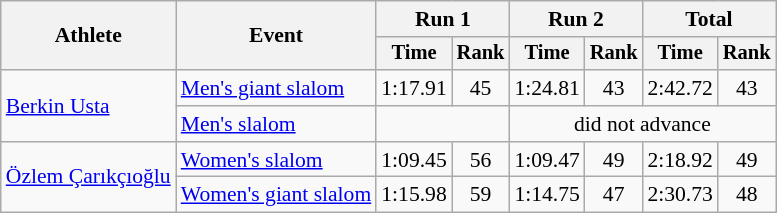<table class=wikitable style=font-size:90%;text-align:center>
<tr>
<th rowspan=2>Athlete</th>
<th rowspan=2>Event</th>
<th colspan=2>Run 1</th>
<th colspan=2>Run 2</th>
<th colspan=2>Total</th>
</tr>
<tr style="font-size:95%">
<th>Time</th>
<th>Rank</th>
<th>Time</th>
<th>Rank</th>
<th>Time</th>
<th>Rank</th>
</tr>
<tr align=center>
<td align=left rowspan=2><a href='#'>Berkin Usta</a></td>
<td align=left><a href='#'>Men's giant slalom</a></td>
<td>1:17.91</td>
<td>45</td>
<td>1:24.81</td>
<td>43</td>
<td>2:42.72</td>
<td>43</td>
</tr>
<tr align=center>
<td align=left><a href='#'>Men's slalom</a></td>
<td colspan=2></td>
<td colspan=4>did not advance</td>
</tr>
<tr align=center>
<td align=left rowspan=2><a href='#'>Özlem Çarıkçıoğlu</a></td>
<td align=left><a href='#'>Women's slalom</a></td>
<td>1:09.45</td>
<td>56</td>
<td>1:09.47</td>
<td>49</td>
<td>2:18.92</td>
<td>49</td>
</tr>
<tr align=center>
<td align=left><a href='#'>Women's giant slalom</a></td>
<td>1:15.98</td>
<td>59</td>
<td>1:14.75</td>
<td>47</td>
<td>2:30.73</td>
<td>48</td>
</tr>
</table>
